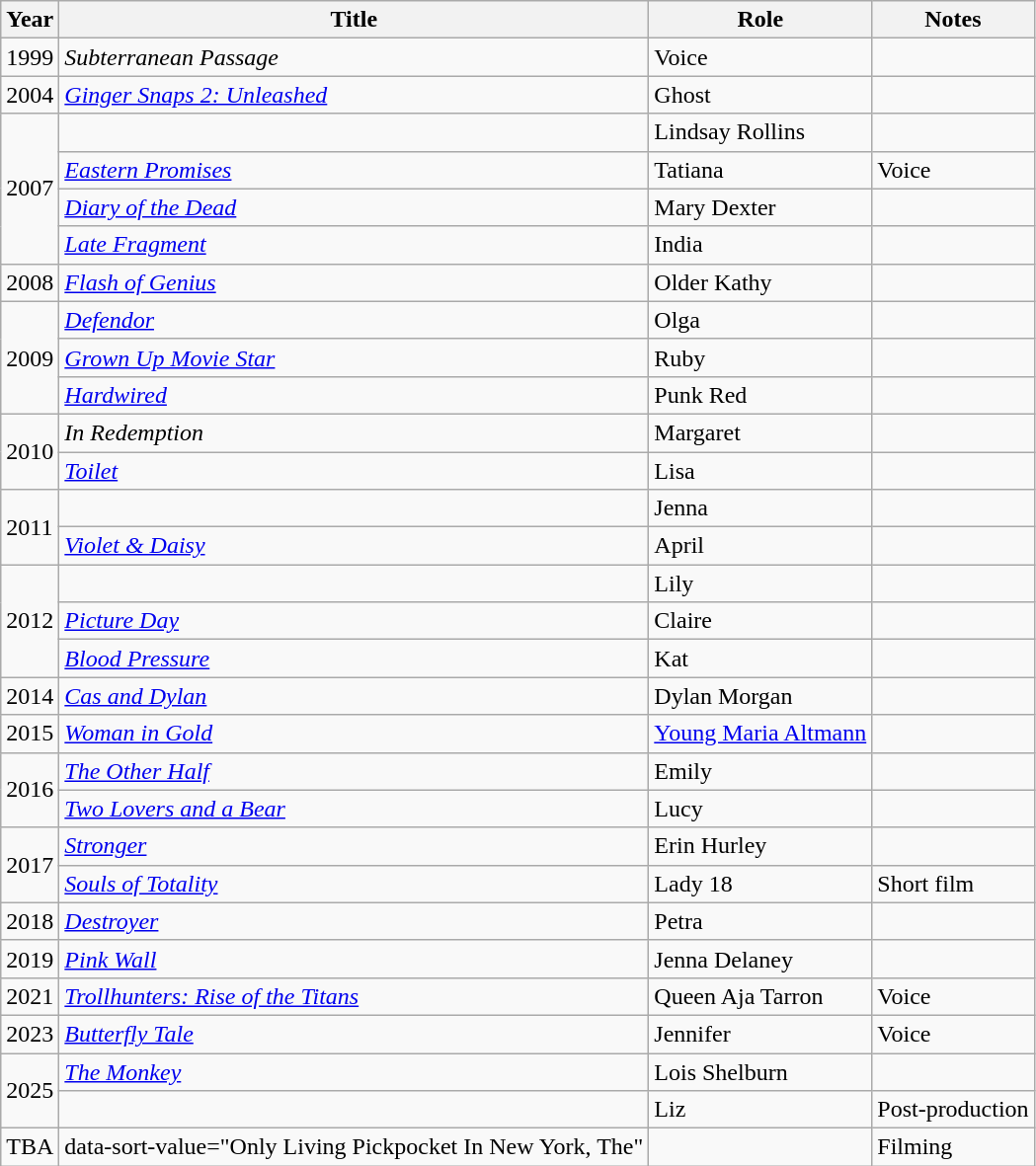<table class="wikitable sortable">
<tr>
<th scope="col">Year</th>
<th scope="col">Title</th>
<th scope="col">Role</th>
<th scope="col" class="unsortable">Notes</th>
</tr>
<tr>
<td>1999</td>
<td><em>Subterranean Passage</em></td>
<td>Voice</td>
<td></td>
</tr>
<tr>
<td>2004</td>
<td><em><a href='#'>Ginger Snaps 2: Unleashed</a></em></td>
<td>Ghost</td>
<td></td>
</tr>
<tr>
<td rowspan="4">2007</td>
<td><em></em></td>
<td>Lindsay Rollins</td>
<td></td>
</tr>
<tr>
<td><em><a href='#'>Eastern Promises</a></em></td>
<td>Tatiana</td>
<td>Voice</td>
</tr>
<tr>
<td><em><a href='#'>Diary of the Dead</a></em></td>
<td>Mary Dexter</td>
<td></td>
</tr>
<tr>
<td><em><a href='#'>Late Fragment</a></em></td>
<td>India</td>
<td></td>
</tr>
<tr>
<td>2008</td>
<td><em><a href='#'>Flash of Genius</a></em></td>
<td>Older Kathy</td>
<td></td>
</tr>
<tr>
<td rowspan="3">2009</td>
<td><em><a href='#'>Defendor</a></em></td>
<td>Olga</td>
<td></td>
</tr>
<tr>
<td><em><a href='#'>Grown Up Movie Star</a></em></td>
<td>Ruby</td>
<td></td>
</tr>
<tr>
<td><em><a href='#'>Hardwired</a></em></td>
<td>Punk Red</td>
<td></td>
</tr>
<tr>
<td rowspan="2">2010</td>
<td><em>In Redemption</em></td>
<td>Margaret</td>
<td></td>
</tr>
<tr>
<td><em><a href='#'>Toilet</a></em></td>
<td>Lisa</td>
<td></td>
</tr>
<tr>
<td rowspan="2">2011</td>
<td><em></em></td>
<td>Jenna</td>
<td></td>
</tr>
<tr>
<td><em><a href='#'>Violet & Daisy</a></em></td>
<td>April</td>
<td></td>
</tr>
<tr>
<td rowspan="3">2012</td>
<td><em></em></td>
<td>Lily</td>
<td></td>
</tr>
<tr>
<td><em><a href='#'>Picture Day</a></em></td>
<td>Claire</td>
<td></td>
</tr>
<tr>
<td><em><a href='#'>Blood Pressure</a></em></td>
<td>Kat</td>
<td></td>
</tr>
<tr>
<td>2014</td>
<td><em><a href='#'>Cas and Dylan</a></em></td>
<td>Dylan Morgan</td>
<td></td>
</tr>
<tr>
<td>2015</td>
<td><em><a href='#'>Woman in Gold</a></em></td>
<td><a href='#'>Young Maria Altmann</a></td>
<td></td>
</tr>
<tr>
<td rowspan="2">2016</td>
<td data-sort-value="Other Half, The"><em><a href='#'>The Other Half</a></em></td>
<td>Emily</td>
<td></td>
</tr>
<tr>
<td><em><a href='#'>Two Lovers and a Bear</a></em></td>
<td>Lucy</td>
<td></td>
</tr>
<tr>
<td rowspan="2">2017</td>
<td><em><a href='#'>Stronger</a></em></td>
<td>Erin Hurley</td>
<td></td>
</tr>
<tr>
<td><em><a href='#'>Souls of Totality</a></em></td>
<td>Lady 18</td>
<td>Short film</td>
</tr>
<tr>
<td>2018</td>
<td><em><a href='#'>Destroyer</a></em></td>
<td>Petra</td>
<td></td>
</tr>
<tr>
<td>2019</td>
<td><em><a href='#'>Pink Wall</a></em></td>
<td>Jenna Delaney</td>
<td></td>
</tr>
<tr>
<td>2021</td>
<td><em><a href='#'>Trollhunters: Rise of the Titans</a></em></td>
<td>Queen Aja Tarron</td>
<td>Voice</td>
</tr>
<tr>
<td>2023</td>
<td><em><a href='#'>Butterfly Tale</a></em></td>
<td>Jennifer</td>
<td>Voice</td>
</tr>
<tr>
<td rowspan="2">2025</td>
<td data-sort-value="Monkey, The"><em><a href='#'>The Monkey</a></em></td>
<td>Lois Shelburn</td>
<td></td>
</tr>
<tr>
<td></td>
<td>Liz</td>
<td>Post-production</td>
</tr>
<tr>
<td>TBA</td>
<td>data-sort-value="Only Living Pickpocket In New York, The" </td>
<td></td>
<td>Filming</td>
</tr>
</table>
